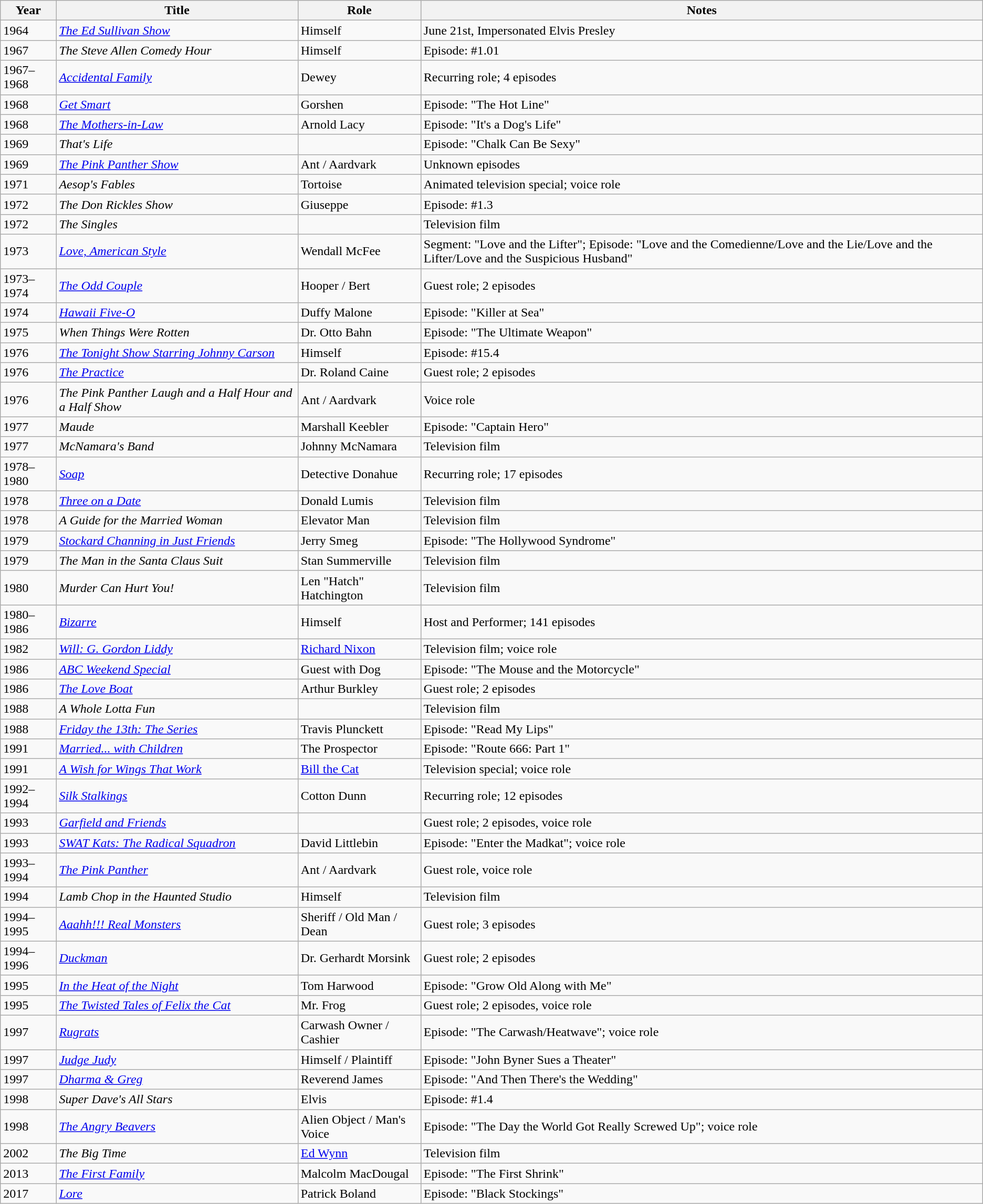<table class="wikitable">
<tr>
<th>Year</th>
<th>Title</th>
<th>Role</th>
<th>Notes</th>
</tr>
<tr>
<td>1964</td>
<td><em><a href='#'>The Ed Sullivan Show</a></em></td>
<td>Himself</td>
<td>June 21st, Impersonated Elvis Presley</td>
</tr>
<tr>
<td>1967</td>
<td><em>The Steve Allen Comedy Hour</em></td>
<td>Himself</td>
<td>Episode: #1.01</td>
</tr>
<tr>
<td>1967–1968</td>
<td><em><a href='#'>Accidental Family</a></em></td>
<td>Dewey</td>
<td>Recurring role; 4 episodes</td>
</tr>
<tr>
<td>1968</td>
<td><em><a href='#'>Get Smart</a></em></td>
<td>Gorshen</td>
<td>Episode: "The Hot Line"</td>
</tr>
<tr>
<td>1968</td>
<td><em><a href='#'>The Mothers-in-Law</a></em></td>
<td>Arnold Lacy</td>
<td>Episode: "It's a Dog's Life"</td>
</tr>
<tr>
<td>1969</td>
<td><em>That's Life</em></td>
<td></td>
<td>Episode: "Chalk Can Be Sexy"</td>
</tr>
<tr>
<td>1969</td>
<td><em><a href='#'>The Pink Panther Show</a></em></td>
<td>Ant / Aardvark</td>
<td>Unknown episodes</td>
</tr>
<tr>
<td>1971</td>
<td><em>Aesop's Fables</em></td>
<td>Tortoise</td>
<td>Animated television special; voice role</td>
</tr>
<tr>
<td>1972</td>
<td><em>The Don Rickles Show</em></td>
<td>Giuseppe</td>
<td>Episode: #1.3</td>
</tr>
<tr>
<td>1972</td>
<td><em>The Singles</em></td>
<td></td>
<td>Television film</td>
</tr>
<tr>
<td>1973</td>
<td><em><a href='#'>Love, American Style</a></em></td>
<td>Wendall McFee</td>
<td>Segment: "Love and the Lifter"; Episode: "Love and the Comedienne/Love and the Lie/Love and the Lifter/Love and the Suspicious Husband"</td>
</tr>
<tr>
<td>1973–1974</td>
<td><em><a href='#'>The Odd Couple</a></em></td>
<td>Hooper / Bert</td>
<td>Guest role; 2 episodes</td>
</tr>
<tr>
<td>1974</td>
<td><em><a href='#'>Hawaii Five-O</a></em></td>
<td>Duffy Malone</td>
<td>Episode: "Killer at Sea"</td>
</tr>
<tr>
<td>1975</td>
<td><em>When Things Were Rotten</em></td>
<td>Dr. Otto Bahn</td>
<td>Episode: "The Ultimate Weapon"</td>
</tr>
<tr>
<td>1976</td>
<td><em><a href='#'>The Tonight Show Starring Johnny Carson</a></em></td>
<td>Himself</td>
<td>Episode: #15.4</td>
</tr>
<tr>
<td>1976</td>
<td><em><a href='#'>The Practice</a></em></td>
<td>Dr. Roland Caine</td>
<td>Guest role; 2 episodes</td>
</tr>
<tr>
<td>1976</td>
<td><em>The Pink Panther Laugh and a Half Hour and a Half Show</em></td>
<td>Ant / Aardvark</td>
<td>Voice role</td>
</tr>
<tr>
<td>1977</td>
<td><em>Maude</em></td>
<td>Marshall Keebler</td>
<td>Episode: "Captain Hero"</td>
</tr>
<tr>
<td>1977</td>
<td><em>McNamara's Band</em></td>
<td>Johnny McNamara</td>
<td>Television film</td>
</tr>
<tr>
<td>1978–1980</td>
<td><em><a href='#'>Soap</a></em></td>
<td>Detective Donahue</td>
<td>Recurring role; 17 episodes</td>
</tr>
<tr>
<td>1978</td>
<td><em><a href='#'>Three on a Date</a></em></td>
<td>Donald Lumis</td>
<td>Television film</td>
</tr>
<tr>
<td>1978</td>
<td><em>A Guide for the Married Woman</em></td>
<td>Elevator Man</td>
<td>Television film</td>
</tr>
<tr>
<td>1979</td>
<td><em><a href='#'>Stockard Channing in Just Friends</a></em></td>
<td>Jerry Smeg</td>
<td>Episode: "The Hollywood Syndrome"</td>
</tr>
<tr>
<td>1979</td>
<td><em>The Man in the Santa Claus Suit</em></td>
<td>Stan Summerville</td>
<td>Television film</td>
</tr>
<tr>
<td>1980</td>
<td><em>Murder Can Hurt You!</em></td>
<td>Len "Hatch" Hatchington</td>
<td>Television film</td>
</tr>
<tr>
<td>1980–1986</td>
<td><em><a href='#'>Bizarre</a></em></td>
<td>Himself</td>
<td>Host and Performer; 141 episodes</td>
</tr>
<tr>
<td>1982</td>
<td><em><a href='#'>Will: G. Gordon Liddy</a></em></td>
<td><a href='#'>Richard Nixon</a></td>
<td>Television film; voice role</td>
</tr>
<tr>
<td>1986</td>
<td><em><a href='#'>ABC Weekend Special</a></em></td>
<td>Guest with Dog</td>
<td>Episode: "The Mouse and the Motorcycle"</td>
</tr>
<tr>
<td>1986</td>
<td><em><a href='#'>The Love Boat</a></em></td>
<td>Arthur Burkley</td>
<td>Guest role; 2 episodes</td>
</tr>
<tr>
<td>1988</td>
<td><em>A Whole Lotta Fun</em></td>
<td></td>
<td>Television film</td>
</tr>
<tr>
<td>1988</td>
<td><em><a href='#'>Friday the 13th: The Series</a></em></td>
<td>Travis Plunckett</td>
<td>Episode: "Read My Lips"</td>
</tr>
<tr>
<td>1991</td>
<td><em><a href='#'>Married... with Children</a></em></td>
<td>The Prospector</td>
<td>Episode: "Route 666: Part 1"</td>
</tr>
<tr>
<td>1991</td>
<td><em><a href='#'>A Wish for Wings That Work</a></em></td>
<td><a href='#'>Bill the Cat</a></td>
<td>Television special; voice role</td>
</tr>
<tr>
<td>1992–1994</td>
<td><em><a href='#'>Silk Stalkings</a></em></td>
<td>Cotton Dunn</td>
<td>Recurring role; 12 episodes</td>
</tr>
<tr>
<td>1993</td>
<td><em><a href='#'>Garfield and Friends</a></em></td>
<td></td>
<td>Guest role; 2 episodes, voice role</td>
</tr>
<tr>
<td>1993</td>
<td><em><a href='#'>SWAT Kats: The Radical Squadron</a></em></td>
<td>David Littlebin</td>
<td>Episode: "Enter the Madkat"; voice role</td>
</tr>
<tr>
<td>1993–1994</td>
<td><em><a href='#'>The Pink Panther</a></em></td>
<td>Ant / Aardvark</td>
<td>Guest role, voice role</td>
</tr>
<tr>
<td>1994</td>
<td><em>Lamb Chop in the Haunted Studio</em></td>
<td>Himself</td>
<td>Television film</td>
</tr>
<tr>
<td>1994–1995</td>
<td><em><a href='#'>Aaahh!!! Real Monsters</a></em></td>
<td>Sheriff / Old Man / Dean</td>
<td>Guest role; 3 episodes</td>
</tr>
<tr>
<td>1994–1996</td>
<td><em><a href='#'>Duckman</a></em></td>
<td>Dr. Gerhardt Morsink</td>
<td>Guest role; 2 episodes</td>
</tr>
<tr>
<td>1995</td>
<td><em><a href='#'>In the Heat of the Night</a></em></td>
<td>Tom Harwood</td>
<td>Episode: "Grow Old Along with Me"</td>
</tr>
<tr>
<td>1995</td>
<td><em><a href='#'>The Twisted Tales of Felix the Cat</a></em></td>
<td>Mr. Frog</td>
<td>Guest role; 2 episodes, voice role</td>
</tr>
<tr>
<td>1997</td>
<td><em><a href='#'>Rugrats</a></em></td>
<td>Carwash Owner / Cashier</td>
<td>Episode: "The Carwash/Heatwave"; voice role</td>
</tr>
<tr>
<td>1997</td>
<td><em><a href='#'>Judge Judy</a></em></td>
<td>Himself / Plaintiff</td>
<td>Episode: "John Byner Sues a Theater"</td>
</tr>
<tr>
<td>1997</td>
<td><em><a href='#'>Dharma & Greg</a></em></td>
<td>Reverend James</td>
<td>Episode: "And Then There's the Wedding"</td>
</tr>
<tr>
<td>1998</td>
<td><em>Super Dave's All Stars</em></td>
<td>Elvis</td>
<td>Episode: #1.4</td>
</tr>
<tr>
<td>1998</td>
<td><em><a href='#'>The Angry Beavers</a></em></td>
<td>Alien Object / Man's Voice</td>
<td>Episode: "The Day the World Got Really Screwed Up"; voice role</td>
</tr>
<tr>
<td>2002</td>
<td><em>The Big Time</em></td>
<td><a href='#'>Ed Wynn</a></td>
<td>Television film</td>
</tr>
<tr>
<td>2013</td>
<td><em><a href='#'>The First Family</a></em></td>
<td>Malcolm MacDougal</td>
<td>Episode: "The First Shrink"</td>
</tr>
<tr>
<td>2017</td>
<td><em><a href='#'>Lore</a></em></td>
<td>Patrick Boland</td>
<td>Episode: "Black Stockings"</td>
</tr>
</table>
